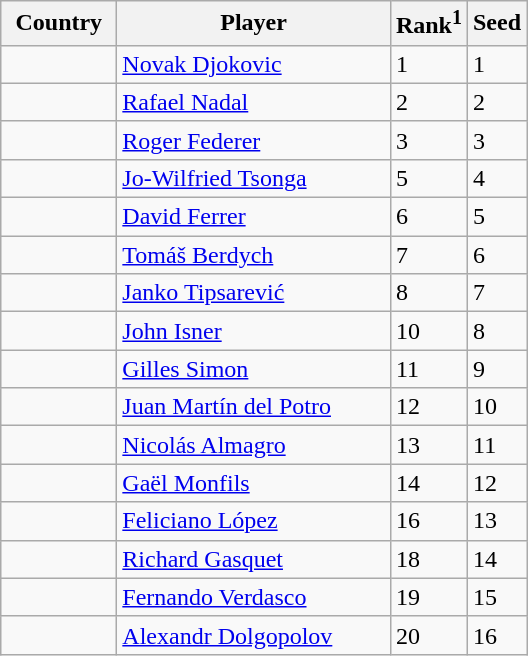<table class="wikitable">
<tr>
<th style="width:70px;">Country</th>
<th style="width:175px;">Player</th>
<th>Rank<sup>1</sup></th>
<th>Seed</th>
</tr>
<tr>
<td></td>
<td><a href='#'>Novak Djokovic</a></td>
<td>1</td>
<td>1</td>
</tr>
<tr>
<td></td>
<td><a href='#'>Rafael Nadal</a></td>
<td>2</td>
<td>2</td>
</tr>
<tr>
<td></td>
<td><a href='#'>Roger Federer</a></td>
<td>3</td>
<td>3</td>
</tr>
<tr>
<td></td>
<td><a href='#'>Jo-Wilfried Tsonga</a></td>
<td>5</td>
<td>4</td>
</tr>
<tr>
<td></td>
<td><a href='#'>David Ferrer</a></td>
<td>6</td>
<td>5</td>
</tr>
<tr>
<td></td>
<td><a href='#'>Tomáš Berdych</a></td>
<td>7</td>
<td>6</td>
</tr>
<tr>
<td></td>
<td><a href='#'>Janko Tipsarević</a></td>
<td>8</td>
<td>7</td>
</tr>
<tr>
<td></td>
<td><a href='#'>John Isner</a></td>
<td>10</td>
<td>8</td>
</tr>
<tr>
<td></td>
<td><a href='#'>Gilles Simon</a></td>
<td>11</td>
<td>9</td>
</tr>
<tr>
<td></td>
<td><a href='#'>Juan Martín del Potro</a></td>
<td>12</td>
<td>10</td>
</tr>
<tr>
<td></td>
<td><a href='#'>Nicolás Almagro</a></td>
<td>13</td>
<td>11</td>
</tr>
<tr>
<td></td>
<td><a href='#'>Gaël Monfils</a></td>
<td>14</td>
<td>12</td>
</tr>
<tr>
<td></td>
<td><a href='#'>Feliciano López</a></td>
<td>16</td>
<td>13</td>
</tr>
<tr>
<td></td>
<td><a href='#'>Richard Gasquet</a></td>
<td>18</td>
<td>14</td>
</tr>
<tr>
<td></td>
<td><a href='#'>Fernando Verdasco</a></td>
<td>19</td>
<td>15</td>
</tr>
<tr>
<td></td>
<td><a href='#'>Alexandr Dolgopolov</a></td>
<td>20</td>
<td>16</td>
</tr>
</table>
